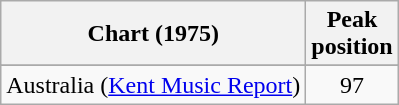<table class="wikitable sortable plainrowheaders">
<tr>
<th scope="col">Chart (1975)</th>
<th scope="col">Peak<br>position</th>
</tr>
<tr>
</tr>
<tr>
<td>Australia (<a href='#'>Kent Music Report</a>)</td>
<td align=center>97</td>
</tr>
</table>
